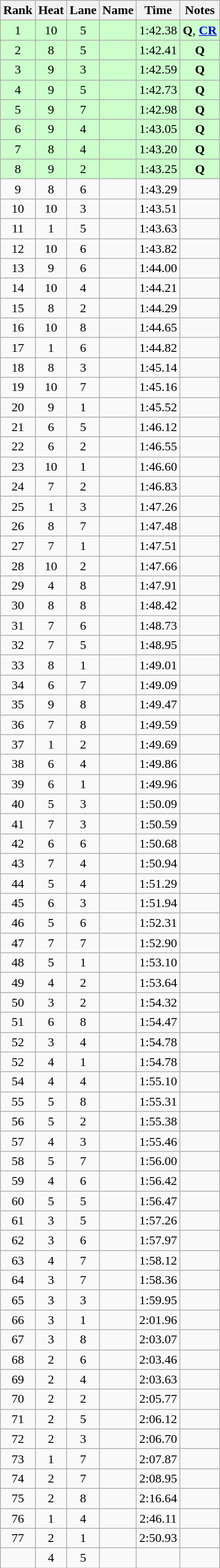<table class="wikitable sortable" style="text-align:center">
<tr>
<th>Rank</th>
<th>Heat</th>
<th>Lane</th>
<th>Name</th>
<th>Time</th>
<th>Notes</th>
</tr>
<tr bgcolor=ccffcc>
<td>1</td>
<td>10</td>
<td>5</td>
<td align=left></td>
<td>1:42.38</td>
<td><strong>Q</strong>, <strong><a href='#'>CR</a></strong></td>
</tr>
<tr bgcolor=ccffcc>
<td>2</td>
<td>8</td>
<td>5</td>
<td align=left></td>
<td>1:42.41</td>
<td><strong>Q</strong></td>
</tr>
<tr bgcolor=ccffcc>
<td>3</td>
<td>9</td>
<td>3</td>
<td align=left></td>
<td>1:42.59</td>
<td><strong>Q</strong></td>
</tr>
<tr bgcolor=ccffcc>
<td>4</td>
<td>9</td>
<td>5</td>
<td align=left></td>
<td>1:42.73</td>
<td><strong>Q</strong></td>
</tr>
<tr bgcolor=ccffcc>
<td>5</td>
<td>9</td>
<td>7</td>
<td align=left></td>
<td>1:42.98</td>
<td><strong>Q</strong></td>
</tr>
<tr bgcolor=ccffcc>
<td>6</td>
<td>9</td>
<td>4</td>
<td align=left></td>
<td>1:43.05</td>
<td><strong>Q</strong></td>
</tr>
<tr bgcolor=ccffcc>
<td>7</td>
<td>8</td>
<td>4</td>
<td align=left></td>
<td>1:43.20</td>
<td><strong>Q</strong></td>
</tr>
<tr bgcolor=ccffcc>
<td>8</td>
<td>9</td>
<td>2</td>
<td align=left></td>
<td>1:43.25</td>
<td><strong>Q</strong></td>
</tr>
<tr>
<td>9</td>
<td>8</td>
<td>6</td>
<td align=left></td>
<td>1:43.29</td>
<td></td>
</tr>
<tr>
<td>10</td>
<td>10</td>
<td>3</td>
<td align=left></td>
<td>1:43.51</td>
<td></td>
</tr>
<tr>
<td>11</td>
<td>1</td>
<td>5</td>
<td align=left></td>
<td>1:43.63</td>
<td></td>
</tr>
<tr>
<td>12</td>
<td>10</td>
<td>6</td>
<td align=left></td>
<td>1:43.82</td>
<td></td>
</tr>
<tr>
<td>13</td>
<td>9</td>
<td>6</td>
<td align=left></td>
<td>1:44.00</td>
<td></td>
</tr>
<tr>
<td>14</td>
<td>10</td>
<td>4</td>
<td align=left></td>
<td>1:44.21</td>
<td></td>
</tr>
<tr>
<td>15</td>
<td>8</td>
<td>2</td>
<td align=left></td>
<td>1:44.29</td>
<td></td>
</tr>
<tr>
<td>16</td>
<td>10</td>
<td>8</td>
<td align=left></td>
<td>1:44.65</td>
<td></td>
</tr>
<tr>
<td>17</td>
<td>1</td>
<td>6</td>
<td align=left></td>
<td>1:44.82</td>
<td></td>
</tr>
<tr>
<td>18</td>
<td>8</td>
<td>3</td>
<td align=left></td>
<td>1:45.14</td>
<td></td>
</tr>
<tr>
<td>19</td>
<td>10</td>
<td>7</td>
<td align=left></td>
<td>1:45.16</td>
<td></td>
</tr>
<tr>
<td>20</td>
<td>9</td>
<td>1</td>
<td align=left></td>
<td>1:45.52</td>
<td></td>
</tr>
<tr>
<td>21</td>
<td>6</td>
<td>5</td>
<td align=left></td>
<td>1:46.12</td>
<td></td>
</tr>
<tr>
<td>22</td>
<td>6</td>
<td>2</td>
<td align=left></td>
<td>1:46.55</td>
<td></td>
</tr>
<tr>
<td>23</td>
<td>10</td>
<td>1</td>
<td align=left></td>
<td>1:46.60</td>
<td></td>
</tr>
<tr>
<td>24</td>
<td>7</td>
<td>2</td>
<td align=left></td>
<td>1:46.83</td>
<td></td>
</tr>
<tr>
<td>25</td>
<td>1</td>
<td>3</td>
<td align=left></td>
<td>1:47.26</td>
<td></td>
</tr>
<tr>
<td>26</td>
<td>8</td>
<td>7</td>
<td align=left></td>
<td>1:47.48</td>
<td></td>
</tr>
<tr>
<td>27</td>
<td>7</td>
<td>1</td>
<td align=left></td>
<td>1:47.51</td>
<td></td>
</tr>
<tr>
<td>28</td>
<td>10</td>
<td>2</td>
<td align=left></td>
<td>1:47.66</td>
<td></td>
</tr>
<tr>
<td>29</td>
<td>4</td>
<td>8</td>
<td align=left></td>
<td>1:47.91</td>
<td></td>
</tr>
<tr>
<td>30</td>
<td>8</td>
<td>8</td>
<td align=left></td>
<td>1:48.42</td>
<td></td>
</tr>
<tr>
<td>31</td>
<td>7</td>
<td>6</td>
<td align=left></td>
<td>1:48.73</td>
<td></td>
</tr>
<tr>
<td>32</td>
<td>7</td>
<td>5</td>
<td align=left></td>
<td>1:48.95</td>
<td></td>
</tr>
<tr>
<td>33</td>
<td>8</td>
<td>1</td>
<td align=left></td>
<td>1:49.01</td>
<td></td>
</tr>
<tr>
<td>34</td>
<td>6</td>
<td>7</td>
<td align=left></td>
<td>1:49.09</td>
<td></td>
</tr>
<tr>
<td>35</td>
<td>9</td>
<td>8</td>
<td align=left></td>
<td>1:49.47</td>
<td></td>
</tr>
<tr>
<td>36</td>
<td>7</td>
<td>8</td>
<td align=left></td>
<td>1:49.59</td>
<td></td>
</tr>
<tr>
<td>37</td>
<td>1</td>
<td>2</td>
<td align=left></td>
<td>1:49.69</td>
<td></td>
</tr>
<tr>
<td>38</td>
<td>6</td>
<td>4</td>
<td align=left></td>
<td>1:49.86</td>
<td></td>
</tr>
<tr>
<td>39</td>
<td>6</td>
<td>1</td>
<td align=left></td>
<td>1:49.96</td>
<td></td>
</tr>
<tr>
<td>40</td>
<td>5</td>
<td>3</td>
<td align=left></td>
<td>1:50.09</td>
<td></td>
</tr>
<tr>
<td>41</td>
<td>7</td>
<td>3</td>
<td align=left></td>
<td>1:50.59</td>
<td></td>
</tr>
<tr>
<td>42</td>
<td>6</td>
<td>6</td>
<td align=left></td>
<td>1:50.68</td>
<td></td>
</tr>
<tr>
<td>43</td>
<td>7</td>
<td>4</td>
<td align=left></td>
<td>1:50.94</td>
<td></td>
</tr>
<tr>
<td>44</td>
<td>5</td>
<td>4</td>
<td align=left></td>
<td>1:51.29</td>
<td></td>
</tr>
<tr>
<td>45</td>
<td>6</td>
<td>3</td>
<td align=left></td>
<td>1:51.94</td>
<td></td>
</tr>
<tr>
<td>46</td>
<td>5</td>
<td>6</td>
<td align=left></td>
<td>1:52.31</td>
<td></td>
</tr>
<tr>
<td>47</td>
<td>7</td>
<td>7</td>
<td align=left></td>
<td>1:52.90</td>
<td></td>
</tr>
<tr>
<td>48</td>
<td>5</td>
<td>1</td>
<td align=left></td>
<td>1:53.10</td>
<td></td>
</tr>
<tr>
<td>49</td>
<td>4</td>
<td>2</td>
<td align=left></td>
<td>1:53.64</td>
<td></td>
</tr>
<tr>
<td>50</td>
<td>3</td>
<td>2</td>
<td align=left></td>
<td>1:54.32</td>
<td></td>
</tr>
<tr>
<td>51</td>
<td>6</td>
<td>8</td>
<td align=left></td>
<td>1:54.47</td>
<td></td>
</tr>
<tr>
<td>52</td>
<td>3</td>
<td>4</td>
<td align=left></td>
<td>1:54.78</td>
<td></td>
</tr>
<tr>
<td>52</td>
<td>4</td>
<td>1</td>
<td align=left></td>
<td>1:54.78</td>
<td></td>
</tr>
<tr>
<td>54</td>
<td>4</td>
<td>4</td>
<td align=left></td>
<td>1:55.10</td>
<td></td>
</tr>
<tr>
<td>55</td>
<td>5</td>
<td>8</td>
<td align=left></td>
<td>1:55.31</td>
<td></td>
</tr>
<tr>
<td>56</td>
<td>5</td>
<td>2</td>
<td align=left></td>
<td>1:55.38</td>
<td></td>
</tr>
<tr>
<td>57</td>
<td>4</td>
<td>3</td>
<td align=left></td>
<td>1:55.46</td>
<td></td>
</tr>
<tr>
<td>58</td>
<td>5</td>
<td>7</td>
<td align=left></td>
<td>1:56.00</td>
<td></td>
</tr>
<tr>
<td>59</td>
<td>4</td>
<td>6</td>
<td align=left></td>
<td>1:56.42</td>
<td></td>
</tr>
<tr>
<td>60</td>
<td>5</td>
<td>5</td>
<td align=left></td>
<td>1:56.47</td>
<td></td>
</tr>
<tr>
<td>61</td>
<td>3</td>
<td>5</td>
<td align=left></td>
<td>1:57.26</td>
<td></td>
</tr>
<tr>
<td>62</td>
<td>3</td>
<td>6</td>
<td align=left></td>
<td>1:57.97</td>
<td></td>
</tr>
<tr>
<td>63</td>
<td>4</td>
<td>7</td>
<td align=left></td>
<td>1:58.12</td>
<td></td>
</tr>
<tr>
<td>64</td>
<td>3</td>
<td>7</td>
<td align=left></td>
<td>1:58.36</td>
<td></td>
</tr>
<tr>
<td>65</td>
<td>3</td>
<td>3</td>
<td align=left></td>
<td>1:59.95</td>
<td></td>
</tr>
<tr>
<td>66</td>
<td>3</td>
<td>1</td>
<td align=left></td>
<td>2:01.96</td>
<td></td>
</tr>
<tr>
<td>67</td>
<td>3</td>
<td>8</td>
<td align=left></td>
<td>2:03.07</td>
<td></td>
</tr>
<tr>
<td>68</td>
<td>2</td>
<td>6</td>
<td align=left></td>
<td>2:03.46</td>
<td></td>
</tr>
<tr>
<td>69</td>
<td>2</td>
<td>4</td>
<td align=left></td>
<td>2:03.63</td>
<td></td>
</tr>
<tr>
<td>70</td>
<td>2</td>
<td>2</td>
<td align=left></td>
<td>2:05.77</td>
<td></td>
</tr>
<tr>
<td>71</td>
<td>2</td>
<td>5</td>
<td align=left></td>
<td>2:06.12</td>
<td></td>
</tr>
<tr>
<td>72</td>
<td>2</td>
<td>3</td>
<td align=left></td>
<td>2:06.70</td>
<td></td>
</tr>
<tr>
<td>73</td>
<td>1</td>
<td>7</td>
<td align=left></td>
<td>2:07.87</td>
<td></td>
</tr>
<tr>
<td>74</td>
<td>2</td>
<td>7</td>
<td align=left></td>
<td>2:08.95</td>
<td></td>
</tr>
<tr>
<td>75</td>
<td>2</td>
<td>8</td>
<td align=left></td>
<td>2:16.64</td>
<td></td>
</tr>
<tr>
<td>76</td>
<td>1</td>
<td>4</td>
<td align=left></td>
<td>2:46.11</td>
<td></td>
</tr>
<tr>
<td>77</td>
<td>2</td>
<td>1</td>
<td align=left></td>
<td>2:50.93</td>
<td></td>
</tr>
<tr>
<td></td>
<td>4</td>
<td>5</td>
<td align=left></td>
<td></td>
<td></td>
</tr>
</table>
